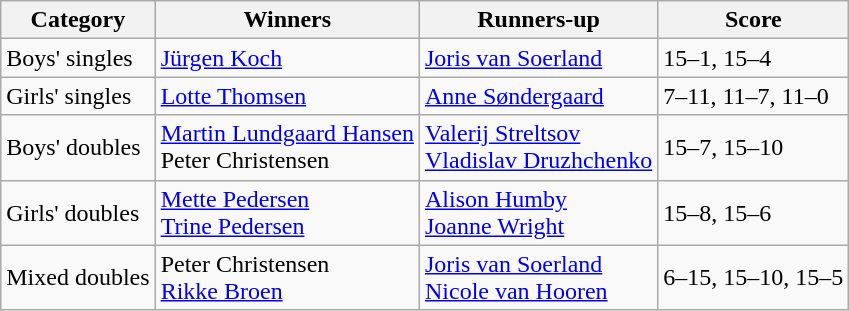<table class="wikitable">
<tr>
<th>Category</th>
<th>Winners</th>
<th>Runners-up</th>
<th>Score</th>
</tr>
<tr>
<td>Boys' singles</td>
<td> <a href='#'>Jürgen Koch</a></td>
<td> <a href='#'>Joris van Soerland</a></td>
<td>15–1, 15–4</td>
</tr>
<tr>
<td>Girls' singles</td>
<td> <a href='#'>Lotte Thomsen</a></td>
<td> <a href='#'>Anne Søndergaard</a></td>
<td>7–11, 11–7, 11–0</td>
</tr>
<tr>
<td>Boys' doubles</td>
<td> <a href='#'>Martin Lundgaard Hansen</a><br> Peter Christensen</td>
<td> <a href='#'>Valerij Streltsov</a><br> <a href='#'>Vladislav Druzhchenko</a></td>
<td>15–7, 15–10</td>
</tr>
<tr>
<td>Girls' doubles</td>
<td> <a href='#'>Mette Pedersen</a><br> <a href='#'>Trine Pedersen</a></td>
<td> <a href='#'>Alison Humby</a><br> <a href='#'>Joanne Wright</a></td>
<td>15–8, 15–6</td>
</tr>
<tr>
<td>Mixed doubles</td>
<td> Peter Christensen<br> <a href='#'>Rikke Broen</a></td>
<td> <a href='#'>Joris van Soerland</a><br> <a href='#'>Nicole van Hooren</a></td>
<td>6–15, 15–10, 15–5</td>
</tr>
</table>
